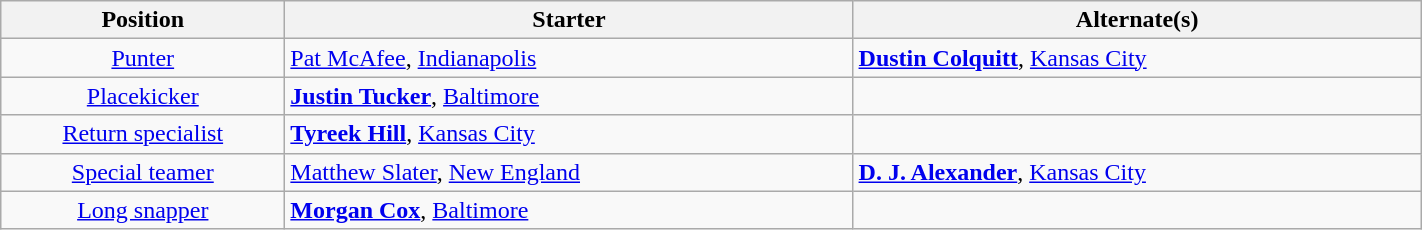<table class="wikitable" style="width:75%;">
<tr>
<th style="width:20%;">Position</th>
<th style="width:40%;">Starter</th>
<th style="width:40%;">Alternate(s)</th>
</tr>
<tr>
<td align=center><a href='#'>Punter</a></td>
<td> <a href='#'>Pat McAfee</a>, <a href='#'>Indianapolis</a></td>
<td> <strong><a href='#'>Dustin Colquitt</a></strong>, <a href='#'>Kansas City</a></td>
</tr>
<tr>
<td align=center><a href='#'>Placekicker</a></td>
<td> <strong><a href='#'>Justin Tucker</a></strong>, <a href='#'>Baltimore</a></td>
<td></td>
</tr>
<tr>
<td align=center><a href='#'>Return specialist</a></td>
<td> <strong><a href='#'>Tyreek Hill</a></strong>, <a href='#'>Kansas City</a></td>
<td></td>
</tr>
<tr>
<td align=center><a href='#'>Special teamer</a></td>
<td> <a href='#'>Matthew Slater</a>, <a href='#'>New England</a></td>
<td> <strong><a href='#'>D. J. Alexander</a></strong>, <a href='#'>Kansas City</a></td>
</tr>
<tr>
<td align=center><a href='#'>Long snapper</a></td>
<td> <strong><a href='#'>Morgan Cox</a></strong>, <a href='#'>Baltimore</a></td>
<td></td>
</tr>
</table>
